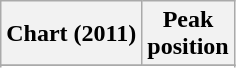<table class="wikitable sortable plainrowheaders" style="text-align:center">
<tr>
<th scope="col">Chart (2011)</th>
<th scope="col">Peak<br>position</th>
</tr>
<tr>
</tr>
<tr>
</tr>
<tr>
</tr>
<tr>
</tr>
<tr>
</tr>
<tr>
</tr>
<tr>
</tr>
<tr>
</tr>
<tr>
</tr>
<tr>
</tr>
</table>
